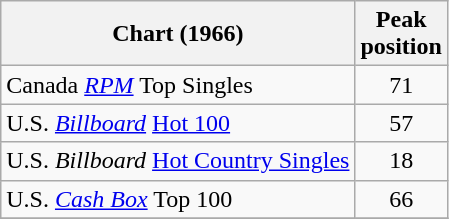<table class="wikitable sortable">
<tr>
<th>Chart (1966)</th>
<th>Peak<br>position</th>
</tr>
<tr>
<td>Canada <em><a href='#'>RPM</a></em> Top Singles</td>
<td style="text-align:center;">71</td>
</tr>
<tr>
<td>U.S. <em><a href='#'>Billboard</a></em> <a href='#'>Hot 100</a></td>
<td style="text-align:center;">57</td>
</tr>
<tr>
<td>U.S. <em>Billboard</em> <a href='#'>Hot Country Singles</a></td>
<td style="text-align:center;">18</td>
</tr>
<tr>
<td>U.S. <em><a href='#'>Cash Box</a></em> Top 100</td>
<td style="text-align:center;">66</td>
</tr>
<tr>
</tr>
</table>
